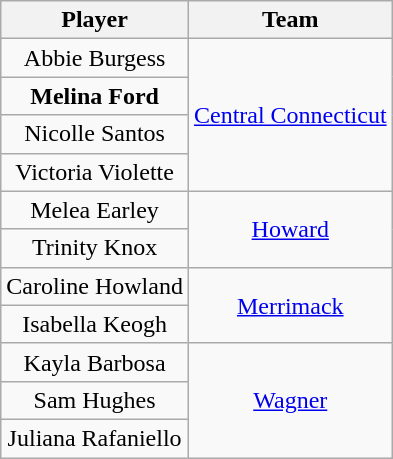<table class="wikitable" style="text-align: center;">
<tr>
<th>Player</th>
<th>Team</th>
</tr>
<tr>
<td>Abbie Burgess</td>
<td rowspan=4><a href='#'>Central Connecticut</a></td>
</tr>
<tr>
<td><strong>Melina Ford</strong></td>
</tr>
<tr>
<td>Nicolle Santos</td>
</tr>
<tr>
<td>Victoria Violette</td>
</tr>
<tr>
<td>Melea Earley</td>
<td rowspan=2><a href='#'>Howard</a></td>
</tr>
<tr>
<td>Trinity Knox</td>
</tr>
<tr>
<td>Caroline Howland</td>
<td rowspan=2><a href='#'>Merrimack</a></td>
</tr>
<tr>
<td>Isabella Keogh</td>
</tr>
<tr>
<td>Kayla Barbosa</td>
<td rowspan=3><a href='#'>Wagner</a></td>
</tr>
<tr>
<td>Sam Hughes</td>
</tr>
<tr>
<td>Juliana Rafaniello</td>
</tr>
</table>
